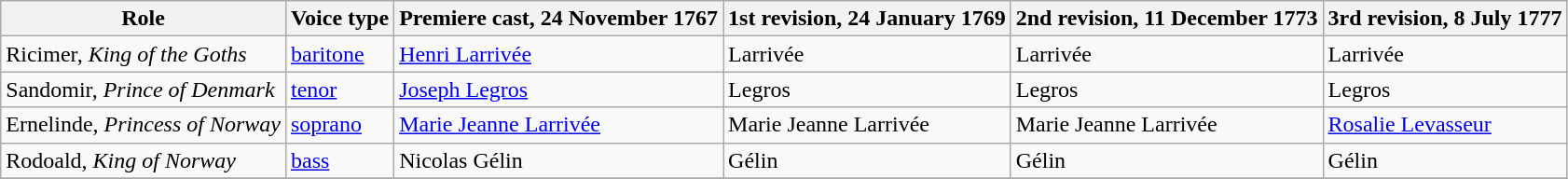<table class="wikitable">
<tr>
<th>Role</th>
<th>Voice type</th>
<th>Premiere cast, 24 November 1767</th>
<th>1st revision, 24 January 1769</th>
<th>2nd revision, 11 December 1773</th>
<th>3rd revision, 8 July 1777</th>
</tr>
<tr>
<td>Ricimer, <em>King of the Goths</em></td>
<td><a href='#'>baritone</a></td>
<td><a href='#'>Henri Larrivée</a></td>
<td>Larrivée</td>
<td>Larrivée</td>
<td>Larrivée</td>
</tr>
<tr>
<td>Sandomir, <em>Prince of Denmark</em></td>
<td><a href='#'>tenor</a></td>
<td><a href='#'>Joseph Legros</a></td>
<td>Legros</td>
<td>Legros</td>
<td>Legros</td>
</tr>
<tr>
<td>Ernelinde, <em>Princess of Norway</em></td>
<td><a href='#'>soprano</a></td>
<td><a href='#'>Marie Jeanne Larrivée</a></td>
<td>Marie Jeanne Larrivée</td>
<td>Marie Jeanne Larrivée</td>
<td><a href='#'>Rosalie Levasseur</a></td>
</tr>
<tr>
<td>Rodoald, <em>King of Norway</em></td>
<td><a href='#'>bass</a></td>
<td>Nicolas Gélin</td>
<td>Gélin</td>
<td>Gélin</td>
<td>Gélin</td>
</tr>
<tr>
</tr>
</table>
